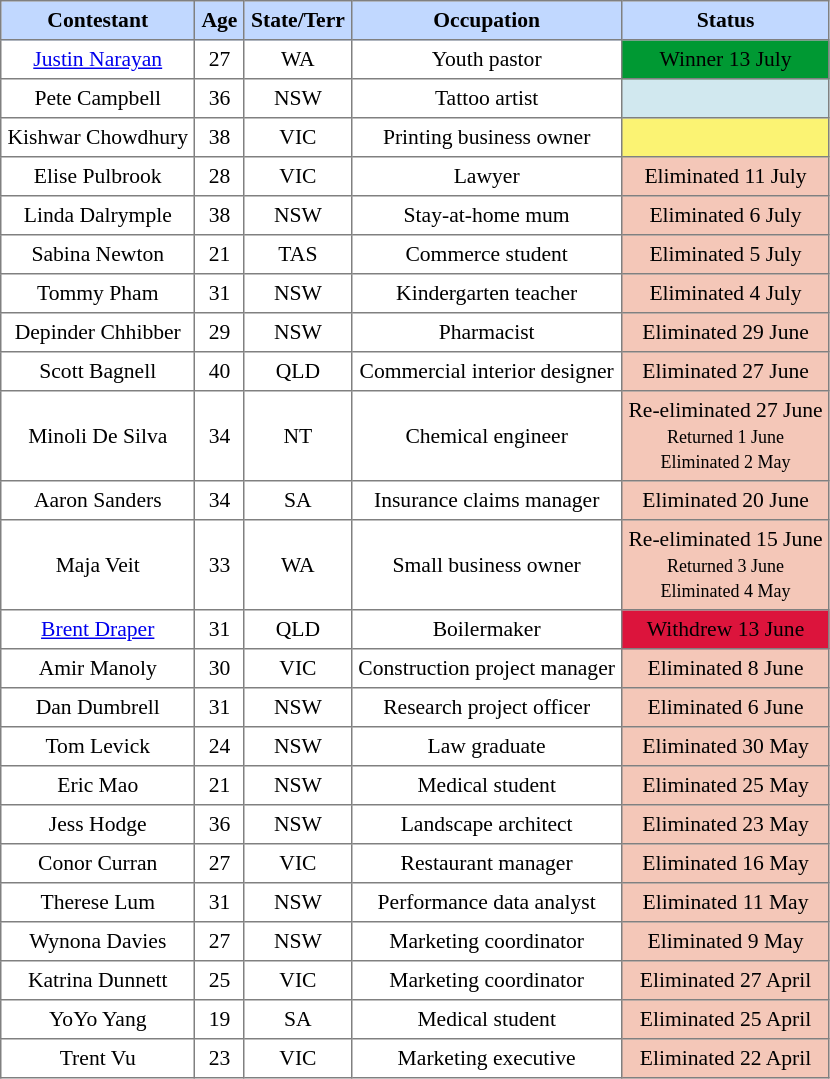<table class="sortable" border="1" cellpadding="4" cellspacing="0" style="text-align:center; font-size:90%; border-collapse:collapse;">
<tr style="background:#C1D8FF;">
<th>Contestant</th>
<th>Age</th>
<th>State/Terr</th>
<th>Occupation</th>
<th>Status</th>
</tr>
<tr>
<td><a href='#'>Justin Narayan</a></td>
<td>27</td>
<td>WA</td>
<td>Youth pastor</td>
<td style="background:#093;"><span>Winner 13 July</span></td>
</tr>
<tr>
<td>Pete Campbell</td>
<td>36</td>
<td>NSW</td>
<td>Tattoo artist</td>
<td style="background:#d1e8ef;"></td>
</tr>
<tr>
<td>Kishwar Chowdhury</td>
<td>38</td>
<td>VIC</td>
<td>Printing business owner</td>
<td style="background:#fbf373;"></td>
</tr>
<tr>
<td>Elise Pulbrook</td>
<td>28</td>
<td>VIC</td>
<td>Lawyer</td>
<td style="background:#f4c7b8;">Eliminated 11 July</td>
</tr>
<tr>
<td>Linda Dalrymple</td>
<td>38</td>
<td>NSW</td>
<td>Stay-at-home mum</td>
<td style="background:#f4c7b8;">Eliminated 6 July</td>
</tr>
<tr>
<td>Sabina Newton</td>
<td>21</td>
<td>TAS</td>
<td>Commerce student</td>
<td style="background:#f4c7b8;">Eliminated 5 July</td>
</tr>
<tr>
<td>Tommy Pham</td>
<td>31</td>
<td>NSW</td>
<td>Kindergarten teacher</td>
<td style="background:#f4c7b8;">Eliminated 4 July</td>
</tr>
<tr>
<td>Depinder Chhibber</td>
<td>29</td>
<td>NSW</td>
<td>Pharmacist</td>
<td style="background:#f4c7b8;">Eliminated 29 June</td>
</tr>
<tr>
<td>Scott Bagnell</td>
<td>40</td>
<td>QLD</td>
<td>Commercial interior designer</td>
<td style="background:#f4c7b8;">Eliminated 27 June</td>
</tr>
<tr>
<td>Minoli De Silva</td>
<td>34</td>
<td>NT</td>
<td>Chemical engineer</td>
<td style="background:#f4c7b8;">Re-eliminated 27 June<br><small>Returned 1 June<br>Eliminated 2 May</small></td>
</tr>
<tr>
<td>Aaron Sanders</td>
<td>34</td>
<td>SA</td>
<td>Insurance claims manager</td>
<td style="background:#f4c7b8;">Eliminated 20 June</td>
</tr>
<tr>
<td>Maja Veit</td>
<td>33</td>
<td>WA</td>
<td>Small business owner</td>
<td style="background:#f4c7b8;">Re-eliminated 15 June<br><small>Returned 3 June<br>Eliminated 4 May</small></td>
</tr>
<tr>
<td><a href='#'>Brent Draper</a></td>
<td>31</td>
<td>QLD</td>
<td>Boilermaker</td>
<td style="background:Crimson;"><span>Withdrew 13 June</span></td>
</tr>
<tr>
<td>Amir Manoly</td>
<td>30</td>
<td>VIC</td>
<td>Construction project manager</td>
<td style="background:#f4c7b8;">Eliminated 8 June</td>
</tr>
<tr>
<td>Dan Dumbrell</td>
<td>31</td>
<td>NSW</td>
<td>Research project officer</td>
<td style="background:#f4c7b8;">Eliminated 6 June</td>
</tr>
<tr>
<td>Tom Levick</td>
<td>24</td>
<td>NSW</td>
<td>Law graduate</td>
<td style="background:#f4c7b8;">Eliminated 30 May</td>
</tr>
<tr>
<td>Eric Mao</td>
<td>21</td>
<td>NSW</td>
<td>Medical student</td>
<td style="background:#f4c7b8;">Eliminated 25 May</td>
</tr>
<tr>
<td>Jess Hodge</td>
<td>36</td>
<td>NSW</td>
<td>Landscape architect</td>
<td style="background:#f4c7b8;">Eliminated 23 May</td>
</tr>
<tr>
<td>Conor Curran</td>
<td>27</td>
<td>VIC</td>
<td>Restaurant manager</td>
<td style="background:#f4c7b8;">Eliminated 16 May</td>
</tr>
<tr>
<td>Therese Lum</td>
<td>31</td>
<td>NSW</td>
<td>Performance data analyst</td>
<td style="background:#f4c7b8;">Eliminated 11 May</td>
</tr>
<tr>
<td>Wynona Davies</td>
<td>27</td>
<td>NSW</td>
<td>Marketing coordinator</td>
<td style="background:#f4c7b8;">Eliminated 9 May</td>
</tr>
<tr>
<td>Katrina Dunnett</td>
<td>25</td>
<td>VIC</td>
<td>Marketing coordinator</td>
<td style="background:#f4c7b8;">Eliminated 27 April</td>
</tr>
<tr>
<td>YoYo Yang</td>
<td>19</td>
<td>SA</td>
<td>Medical student</td>
<td style="background:#f4c7b8;">Eliminated 25 April</td>
</tr>
<tr>
<td>Trent Vu</td>
<td>23</td>
<td>VIC</td>
<td>Marketing executive</td>
<td style="background:#f4c7b8;">Eliminated 22 April</td>
</tr>
</table>
